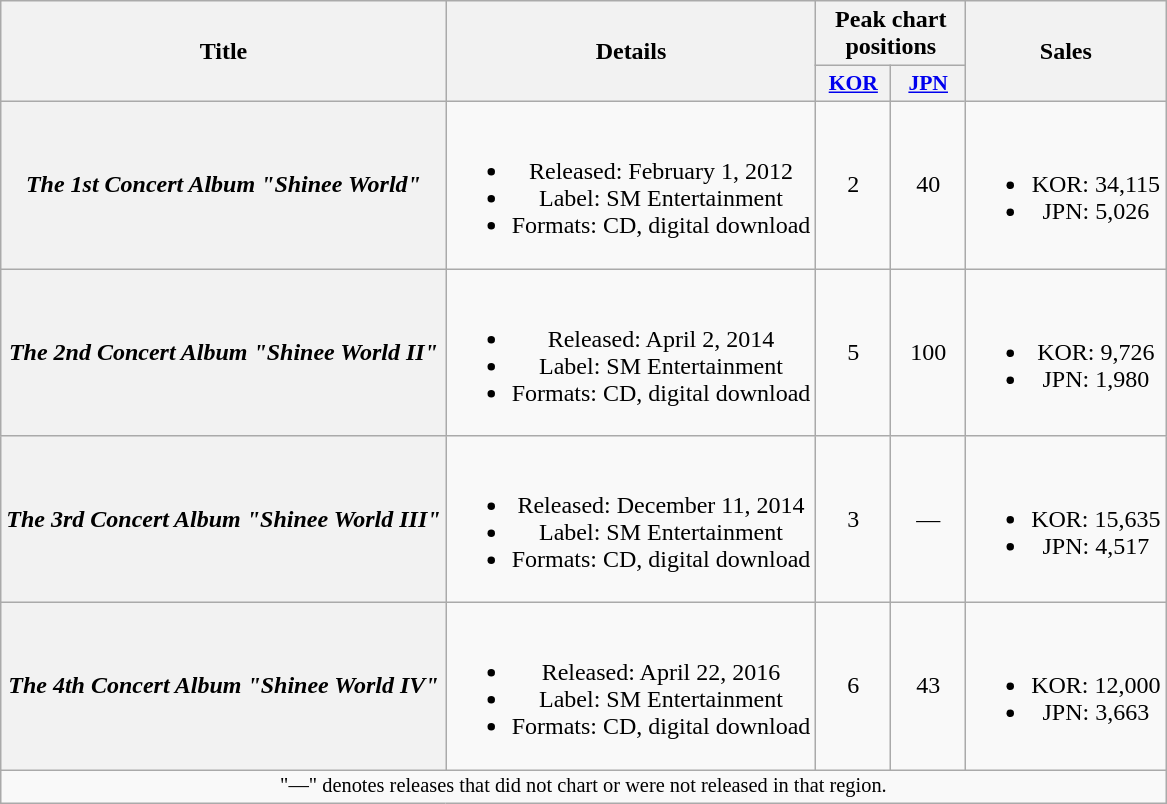<table class="wikitable plainrowheaders" style="text-align:center;">
<tr>
<th scope="col" rowspan="2">Title</th>
<th scope="col" rowspan="2">Details</th>
<th scope="col" colspan="2">Peak chart<br>positions</th>
<th scope="col" rowspan="2">Sales</th>
</tr>
<tr>
<th scope="col" style="width:3em;font-size:90%;"><a href='#'>KOR</a><br></th>
<th scope="col" style="width:3em;font-size:90%;"><a href='#'>JPN</a><br></th>
</tr>
<tr>
<th scope="row"><em>The 1st Concert Album "Shinee World"</em></th>
<td><br><ul><li>Released: February 1, 2012</li><li>Label: SM Entertainment</li><li>Formats: CD, digital download</li></ul></td>
<td>2</td>
<td>40</td>
<td><br><ul><li>KOR: 34,115</li><li>JPN: 5,026</li></ul></td>
</tr>
<tr>
<th scope="row"><em>The 2nd Concert Album "Shinee World II"</em></th>
<td><br><ul><li>Released: April 2, 2014</li><li>Label: SM Entertainment</li><li>Formats: CD, digital download</li></ul></td>
<td>5</td>
<td>100</td>
<td><br><ul><li>KOR: 9,726</li><li>JPN: 1,980</li></ul></td>
</tr>
<tr>
<th scope="row"><em>The 3rd Concert Album "Shinee World III"</em></th>
<td><br><ul><li>Released: December 11, 2014</li><li>Label: SM Entertainment</li><li>Formats: CD, digital download</li></ul></td>
<td>3</td>
<td>—</td>
<td><br><ul><li>KOR: 15,635</li><li>JPN: 4,517</li></ul></td>
</tr>
<tr>
<th scope="row"><em>The 4th Concert Album "Shinee World IV"</em></th>
<td><br><ul><li>Released: April 22, 2016</li><li>Label: SM Entertainment</li><li>Formats: CD, digital download</li></ul></td>
<td>6</td>
<td>43</td>
<td><br><ul><li>KOR: 12,000</li><li>JPN: 3,663</li></ul></td>
</tr>
<tr>
<td colspan="5" style="font-size:85%">"—" denotes releases that did not chart or were not released in that region.</td>
</tr>
</table>
